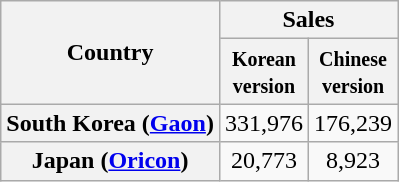<table class="wikitable sortable plainrowheaders">
<tr>
<th rowspan=2>Country</th>
<th colspan=2>Sales</th>
</tr>
<tr>
<th><small>Korean<br>version</small></th>
<th><small>Chinese<br>version</small></th>
</tr>
<tr>
<th scope=row>South Korea (<a href='#'>Gaon</a>)</th>
<td align=center>331,976</td>
<td align=center>176,239</td>
</tr>
<tr>
<th scope=row>Japan (<a href='#'>Oricon</a>)</th>
<td align=center>20,773</td>
<td align=center>8,923</td>
</tr>
</table>
